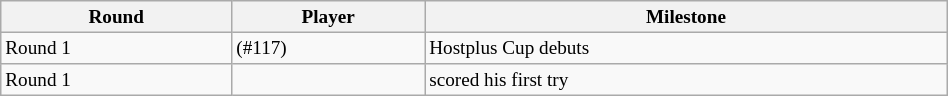<table class="wikitable"  style="font-size:80%; width:50%;">
<tr>
<th>Round</th>
<th>Player</th>
<th>Milestone</th>
</tr>
<tr>
<td>Round 1</td>
<td>(#117)</td>
<td>Hostplus Cup debuts</td>
</tr>
<tr>
<td>Round 1</td>
<td></td>
<td>scored his first try</td>
</tr>
</table>
